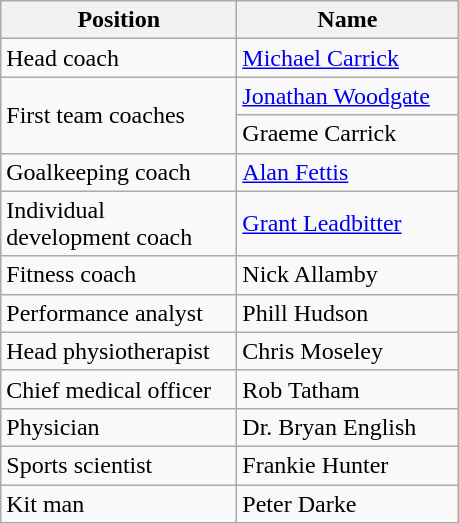<table class="wikitable" style="text-align:left;">
<tr>
<th style="width:150px;">Position</th>
<th style="width:140px;">Name</th>
</tr>
<tr>
<td>Head coach</td>
<td> <a href='#'>Michael Carrick</a></td>
</tr>
<tr>
<td rowspan=2>First team coaches</td>
<td> <a href='#'>Jonathan Woodgate</a></td>
</tr>
<tr>
<td> Graeme Carrick</td>
</tr>
<tr>
<td>Goalkeeping coach</td>
<td> <a href='#'>Alan Fettis</a></td>
</tr>
<tr>
<td>Individual development coach</td>
<td> <a href='#'>Grant Leadbitter</a></td>
</tr>
<tr>
<td>Fitness coach</td>
<td>Nick Allamby</td>
</tr>
<tr>
<td>Performance analyst</td>
<td>Phill Hudson</td>
</tr>
<tr>
<td>Head physiotherapist</td>
<td>Chris Moseley</td>
</tr>
<tr>
<td>Chief medical officer</td>
<td>Rob Tatham</td>
</tr>
<tr>
<td>Physician</td>
<td>Dr. Bryan English</td>
</tr>
<tr>
<td>Sports scientist</td>
<td>Frankie Hunter</td>
</tr>
<tr>
<td>Kit man</td>
<td>Peter Darke</td>
</tr>
</table>
